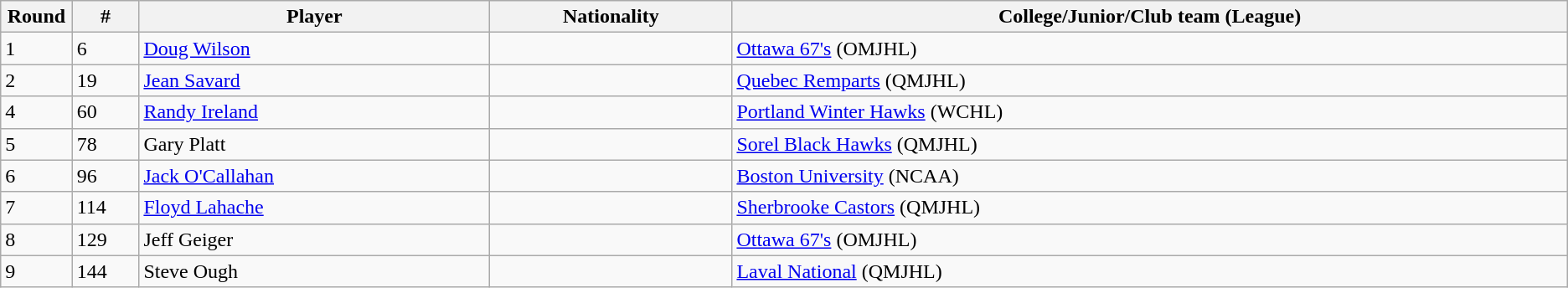<table class="wikitable">
<tr align="center">
<th bgcolor="#DDDDFF" width="4.0%">Round</th>
<th bgcolor="#DDDDFF" width="4.0%">#</th>
<th bgcolor="#DDDDFF" width="21.0%">Player</th>
<th bgcolor="#DDDDFF" width="14.5%">Nationality</th>
<th bgcolor="#DDDDFF" width="50.0%">College/Junior/Club team (League)</th>
</tr>
<tr>
<td>1</td>
<td>6</td>
<td><a href='#'>Doug Wilson</a></td>
<td></td>
<td><a href='#'>Ottawa 67's</a> (OMJHL)</td>
</tr>
<tr>
<td>2</td>
<td>19</td>
<td><a href='#'>Jean Savard</a></td>
<td></td>
<td><a href='#'>Quebec Remparts</a> (QMJHL)</td>
</tr>
<tr>
<td>4</td>
<td>60</td>
<td><a href='#'>Randy Ireland</a></td>
<td></td>
<td><a href='#'>Portland Winter Hawks</a> (WCHL)</td>
</tr>
<tr>
<td>5</td>
<td>78</td>
<td>Gary Platt</td>
<td></td>
<td><a href='#'>Sorel Black Hawks</a> (QMJHL)</td>
</tr>
<tr>
<td>6</td>
<td>96</td>
<td><a href='#'>Jack O'Callahan</a></td>
<td></td>
<td><a href='#'>Boston University</a> (NCAA)</td>
</tr>
<tr>
<td>7</td>
<td>114</td>
<td><a href='#'>Floyd Lahache</a></td>
<td></td>
<td><a href='#'>Sherbrooke Castors</a> (QMJHL)</td>
</tr>
<tr>
<td>8</td>
<td>129</td>
<td>Jeff Geiger</td>
<td></td>
<td><a href='#'>Ottawa 67's</a> (OMJHL)</td>
</tr>
<tr>
<td>9</td>
<td>144</td>
<td>Steve Ough</td>
<td></td>
<td><a href='#'>Laval National</a> (QMJHL)</td>
</tr>
</table>
